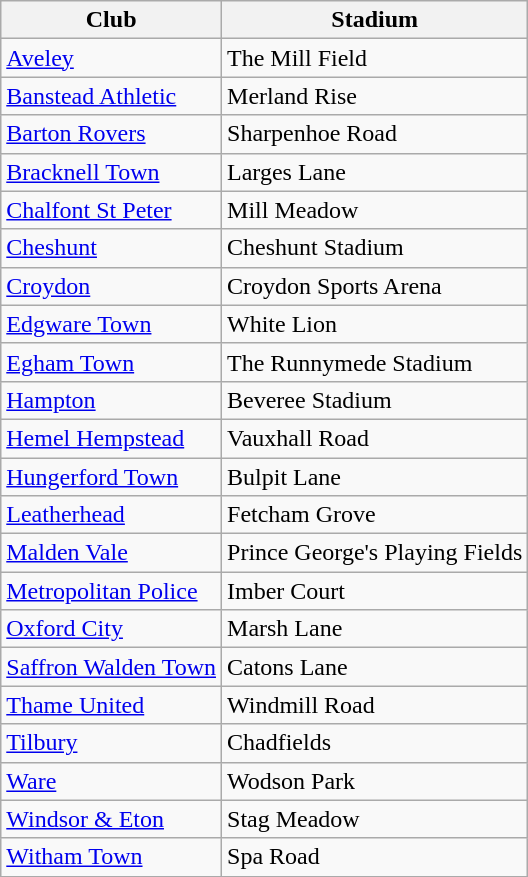<table class="wikitable sortable">
<tr>
<th>Club</th>
<th>Stadium</th>
</tr>
<tr>
<td><a href='#'>Aveley</a></td>
<td>The Mill Field</td>
</tr>
<tr>
<td><a href='#'>Banstead Athletic</a></td>
<td>Merland Rise</td>
</tr>
<tr>
<td><a href='#'>Barton Rovers</a></td>
<td>Sharpenhoe Road</td>
</tr>
<tr>
<td><a href='#'>Bracknell Town</a></td>
<td>Larges Lane</td>
</tr>
<tr>
<td><a href='#'>Chalfont St Peter</a></td>
<td>Mill Meadow</td>
</tr>
<tr>
<td><a href='#'>Cheshunt</a></td>
<td>Cheshunt Stadium</td>
</tr>
<tr>
<td><a href='#'>Croydon</a></td>
<td>Croydon Sports Arena</td>
</tr>
<tr>
<td><a href='#'>Edgware Town</a></td>
<td>White Lion</td>
</tr>
<tr>
<td><a href='#'>Egham Town</a></td>
<td>The Runnymede Stadium</td>
</tr>
<tr>
<td><a href='#'>Hampton</a></td>
<td>Beveree Stadium</td>
</tr>
<tr>
<td><a href='#'>Hemel Hempstead</a></td>
<td>Vauxhall Road</td>
</tr>
<tr>
<td><a href='#'>Hungerford Town</a></td>
<td>Bulpit Lane</td>
</tr>
<tr>
<td><a href='#'>Leatherhead</a></td>
<td>Fetcham Grove</td>
</tr>
<tr>
<td><a href='#'>Malden Vale</a></td>
<td>Prince George's Playing Fields</td>
</tr>
<tr>
<td><a href='#'>Metropolitan Police</a></td>
<td>Imber Court</td>
</tr>
<tr>
<td><a href='#'>Oxford City</a></td>
<td>Marsh Lane</td>
</tr>
<tr>
<td><a href='#'>Saffron Walden Town</a></td>
<td>Catons Lane</td>
</tr>
<tr>
<td><a href='#'>Thame United</a></td>
<td>Windmill Road</td>
</tr>
<tr>
<td><a href='#'>Tilbury</a></td>
<td>Chadfields</td>
</tr>
<tr>
<td><a href='#'>Ware</a></td>
<td>Wodson Park</td>
</tr>
<tr>
<td><a href='#'>Windsor & Eton</a></td>
<td>Stag Meadow</td>
</tr>
<tr>
<td><a href='#'>Witham Town</a></td>
<td>Spa Road</td>
</tr>
</table>
